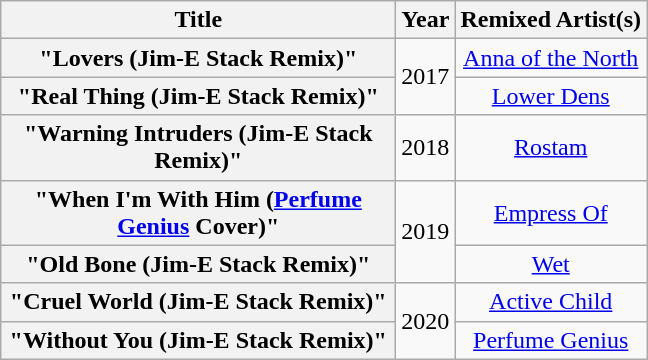<table class="wikitable plainrowheaders" style="text-align:center;">
<tr>
<th scope="col" style="width:16em;">Title</th>
<th scope="col">Year</th>
<th scope="col">Remixed Artist(s)</th>
</tr>
<tr>
<th scope="row">"Lovers (Jim-E Stack Remix)"</th>
<td rowspan="2">2017</td>
<td><a href='#'>Anna of the North</a></td>
</tr>
<tr>
<th scope="row">"Real Thing (Jim-E Stack Remix)"</th>
<td><a href='#'>Lower Dens</a></td>
</tr>
<tr>
<th scope="row">"Warning Intruders (Jim-E Stack Remix)"</th>
<td>2018</td>
<td><a href='#'>Rostam</a></td>
</tr>
<tr>
<th scope="row">"When I'm With Him (<a href='#'>Perfume Genius</a> Cover)"</th>
<td rowspan="2">2019</td>
<td><a href='#'>Empress Of</a></td>
</tr>
<tr>
<th scope="row">"Old Bone (Jim-E Stack Remix)"</th>
<td><a href='#'>Wet</a></td>
</tr>
<tr>
<th scope="row">"Cruel World (Jim-E Stack Remix)"</th>
<td rowspan="2">2020</td>
<td><a href='#'>Active Child</a></td>
</tr>
<tr>
<th scope="row">"Without You (Jim-E Stack Remix)"</th>
<td><a href='#'>Perfume Genius</a></td>
</tr>
</table>
